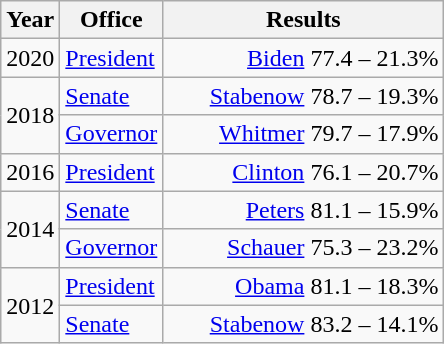<table class=wikitable>
<tr>
<th width="30">Year</th>
<th width="60">Office</th>
<th width="180">Results</th>
</tr>
<tr>
<td>2020</td>
<td><a href='#'>President</a></td>
<td align="right" ><a href='#'>Biden</a> 77.4 – 21.3%</td>
</tr>
<tr>
<td rowspan="2">2018</td>
<td><a href='#'>Senate</a></td>
<td align="right" ><a href='#'>Stabenow</a> 78.7 – 19.3%</td>
</tr>
<tr>
<td><a href='#'>Governor</a></td>
<td align="right" ><a href='#'>Whitmer</a> 79.7 – 17.9%</td>
</tr>
<tr>
<td>2016</td>
<td><a href='#'>President</a></td>
<td align="right" ><a href='#'>Clinton</a> 76.1 – 20.7%</td>
</tr>
<tr>
<td rowspan="2">2014</td>
<td><a href='#'>Senate</a></td>
<td align="right" ><a href='#'>Peters</a> 81.1 – 15.9%</td>
</tr>
<tr>
<td><a href='#'>Governor</a></td>
<td align="right" ><a href='#'>Schauer</a> 75.3 – 23.2%</td>
</tr>
<tr>
<td rowspan="2">2012</td>
<td><a href='#'>President</a></td>
<td align="right" ><a href='#'>Obama</a> 81.1 – 18.3%</td>
</tr>
<tr>
<td><a href='#'>Senate</a></td>
<td align="right" ><a href='#'>Stabenow</a> 83.2 – 14.1%</td>
</tr>
</table>
